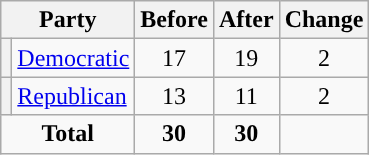<table class="wikitable" style="text-align:center;">
<tr>
<th colspan="2">Party</th>
<th>Before</th>
<th>After</th>
<th>Change</th>
</tr>
<tr>
<th style="background-color:"></th>
<td style="text-align:left;"><a href='#'>Democratic</a></td>
<td>17</td>
<td>19</td>
<td> 2</td>
</tr>
<tr>
<th style="background-color:"></th>
<td style="text-align:left;"><a href='#'>Republican</a></td>
<td>13</td>
<td>11</td>
<td> 2</td>
</tr>
<tr>
<td colspan="2"><strong>Total</strong></td>
<td><strong>30</strong></td>
<td><strong>30</strong></td>
<td></td>
</tr>
</table>
